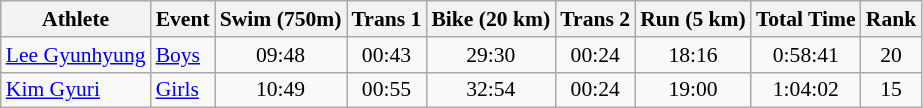<table class="wikitable" style="font-size:90%;">
<tr>
<th>Athlete</th>
<th>Event</th>
<th>Swim (750m)</th>
<th>Trans 1</th>
<th>Bike (20 km)</th>
<th>Trans 2</th>
<th>Run (5 km)</th>
<th>Total Time</th>
<th>Rank</th>
</tr>
<tr align=center>
<td align=left><a href='#'>Lee Gyunhyung</a></td>
<td align=left><a href='#'>Boys</a></td>
<td>09:48</td>
<td>00:43</td>
<td>29:30</td>
<td>00:24</td>
<td>18:16</td>
<td>0:58:41</td>
<td>20</td>
</tr>
<tr align=center>
<td align=left><a href='#'>Kim Gyuri</a></td>
<td align=left><a href='#'>Girls</a></td>
<td>10:49</td>
<td>00:55</td>
<td>32:54</td>
<td>00:24</td>
<td>19:00</td>
<td>1:04:02</td>
<td>15</td>
</tr>
</table>
